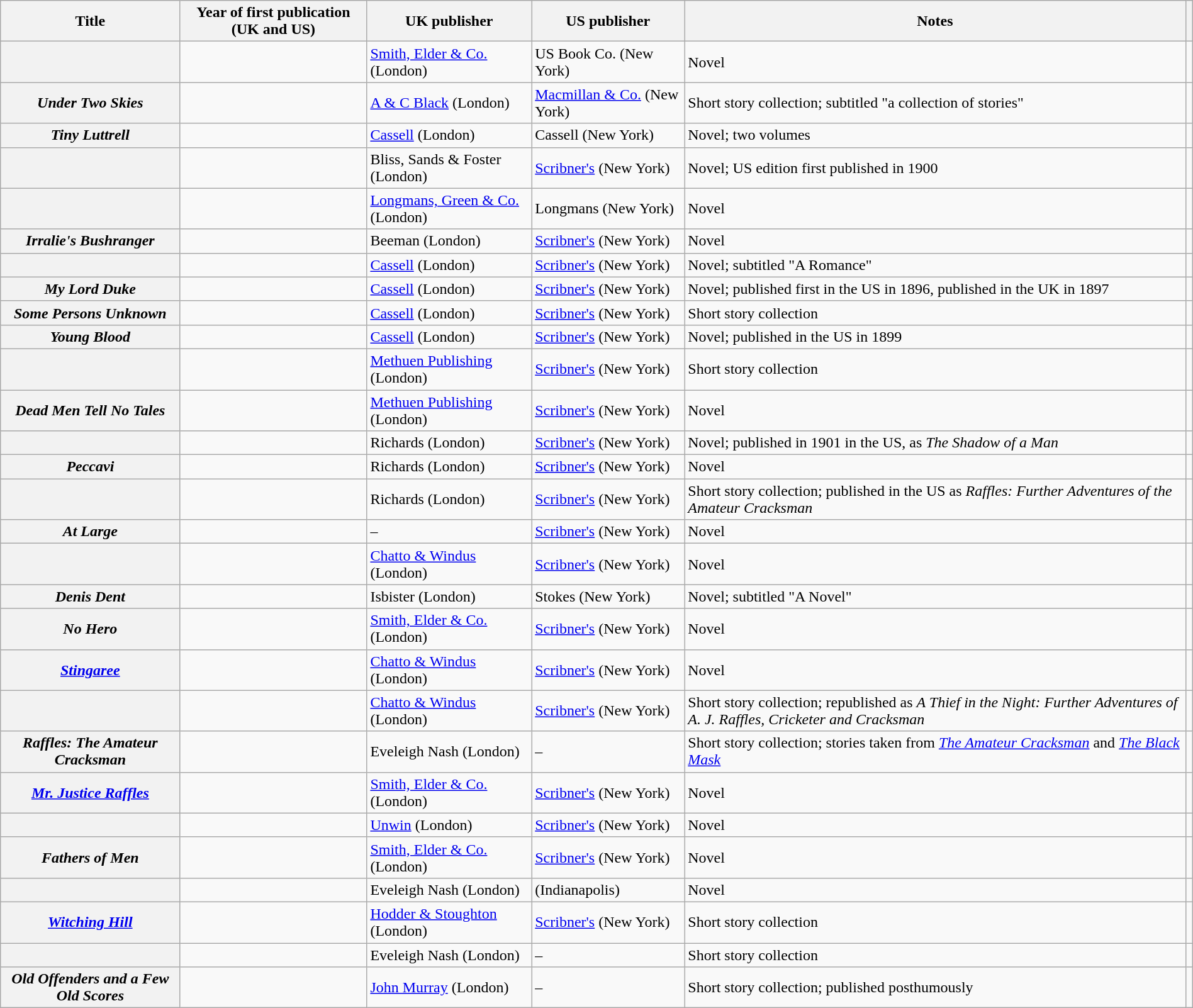<table class="wikitable plainrowheaders sortable" style="margin-right: 0;">
<tr>
<th scope="col">Title</th>
<th scope="col">Year of first publication (UK and US)</th>
<th scope="col">UK publisher</th>
<th scope="col">US publisher</th>
<th scope="col">Notes</th>
<th scope="col" class="unsortable"></th>
</tr>
<tr>
<th scope="row"></th>
<td></td>
<td><a href='#'>Smith, Elder & Co.</a> (London)</td>
<td>US Book Co. (New York)</td>
<td>Novel</td>
<td style="text-align: center;"></td>
</tr>
<tr>
<th scope="row"><em>Under Two Skies</em></th>
<td></td>
<td><a href='#'>A & C Black</a> (London)</td>
<td><a href='#'>Macmillan & Co.</a> (New York)</td>
<td>Short story collection; subtitled "a collection of stories"</td>
<td style="text-align: center;"></td>
</tr>
<tr>
<th scope="row"><em>Tiny Luttrell</em></th>
<td></td>
<td><a href='#'>Cassell</a> (London)</td>
<td>Cassell (New York)</td>
<td>Novel; two volumes</td>
<td style="text-align: center;"></td>
</tr>
<tr>
<th scope="row"></th>
<td></td>
<td>Bliss, Sands & Foster (London)</td>
<td><a href='#'>Scribner's</a> (New York)</td>
<td>Novel; US edition first published in 1900</td>
<td style="text-align: center;"></td>
</tr>
<tr>
<th scope="row"></th>
<td></td>
<td><a href='#'>Longmans, Green & Co.</a> (London)</td>
<td>Longmans (New York)</td>
<td>Novel</td>
<td style="text-align: center;"></td>
</tr>
<tr>
<th scope="row"><em>Irralie's Bushranger</em></th>
<td></td>
<td>Beeman (London)</td>
<td><a href='#'>Scribner's</a> (New York)</td>
<td>Novel</td>
<td style="text-align: center;"></td>
</tr>
<tr>
<th scope="row"></th>
<td></td>
<td><a href='#'>Cassell</a> (London)</td>
<td><a href='#'>Scribner's</a> (New York)</td>
<td>Novel; subtitled "A Romance"</td>
<td style="text-align: center;"></td>
</tr>
<tr>
<th scope="row"><em>My Lord Duke</em></th>
<td></td>
<td><a href='#'>Cassell</a> (London)</td>
<td><a href='#'>Scribner's</a> (New York)</td>
<td>Novel; published first in the US in 1896, published in the UK in 1897</td>
<td style="text-align: center;"></td>
</tr>
<tr>
<th scope="row"><em>Some Persons Unknown</em></th>
<td></td>
<td><a href='#'>Cassell</a> (London)</td>
<td><a href='#'>Scribner's</a> (New York)</td>
<td>Short story collection</td>
<td style="text-align: center;"></td>
</tr>
<tr>
<th scope="row"><em>Young Blood</em></th>
<td></td>
<td><a href='#'>Cassell</a> (London)</td>
<td><a href='#'>Scribner's</a> (New York)</td>
<td>Novel; published in the US in 1899</td>
<td style="text-align: center;"></td>
</tr>
<tr>
<th scope="row"></th>
<td></td>
<td><a href='#'>Methuen Publishing</a> (London)</td>
<td><a href='#'>Scribner's</a> (New York)</td>
<td>Short story collection</td>
<td style="text-align: center;"></td>
</tr>
<tr>
<th scope="row"><em>Dead Men Tell No Tales</em></th>
<td></td>
<td><a href='#'>Methuen Publishing</a> (London)</td>
<td><a href='#'>Scribner's</a> (New York)</td>
<td>Novel</td>
<td style="text-align: center;"></td>
</tr>
<tr>
<th scope="row"></th>
<td></td>
<td>Richards (London)</td>
<td><a href='#'>Scribner's</a> (New York)</td>
<td>Novel; published in 1901 in the US, as <em>The Shadow of a Man</em></td>
<td style="text-align: center;"></td>
</tr>
<tr>
<th scope="row"><em>Peccavi</em></th>
<td></td>
<td>Richards (London)</td>
<td><a href='#'>Scribner's</a> (New York)</td>
<td>Novel</td>
<td style="text-align: center;"></td>
</tr>
<tr>
<th scope="row"></th>
<td></td>
<td>Richards (London)</td>
<td><a href='#'>Scribner's</a> (New York)</td>
<td>Short story collection; published in the US as <em>Raffles: Further Adventures of the Amateur Cracksman</em></td>
<td style="text-align: center;"></td>
</tr>
<tr>
<th scope="row"><em>At Large</em></th>
<td></td>
<td>–</td>
<td><a href='#'>Scribner's</a> (New York)</td>
<td>Novel</td>
<td style="text-align: center;"></td>
</tr>
<tr>
<th scope="row"></th>
<td></td>
<td><a href='#'>Chatto & Windus</a> (London)</td>
<td><a href='#'>Scribner's</a> (New York)</td>
<td>Novel</td>
<td style="text-align: center;"></td>
</tr>
<tr>
<th scope="row"><em>Denis Dent</em></th>
<td></td>
<td>Isbister (London)</td>
<td>Stokes (New York)</td>
<td>Novel; subtitled "A Novel"</td>
<td style="text-align: center;"></td>
</tr>
<tr>
<th scope="row"><em>No Hero</em></th>
<td></td>
<td><a href='#'>Smith, Elder & Co.</a> (London)</td>
<td><a href='#'>Scribner's</a> (New York)</td>
<td>Novel</td>
<td style="text-align: center;"></td>
</tr>
<tr>
<th scope="row"><em><a href='#'>Stingaree</a></em></th>
<td></td>
<td><a href='#'>Chatto & Windus</a> (London)</td>
<td><a href='#'>Scribner's</a> (New York)</td>
<td>Novel</td>
<td style="text-align: center;"></td>
</tr>
<tr>
<th scope="row"></th>
<td></td>
<td><a href='#'>Chatto & Windus</a> (London)</td>
<td><a href='#'>Scribner's</a> (New York)</td>
<td>Short story collection; republished as <em>A Thief in the Night: Further Adventures of A. J. Raffles, Cricketer and Cracksman</em></td>
<td style="text-align: center;"></td>
</tr>
<tr>
<th scope="row"><em>Raffles: The Amateur Cracksman</em></th>
<td></td>
<td>Eveleigh Nash (London)</td>
<td>–</td>
<td>Short story collection; stories taken from <em><a href='#'>The Amateur Cracksman</a></em> and <em><a href='#'>The Black Mask</a></em></td>
<td style="text-align: center;"></td>
</tr>
<tr>
<th scope="row"><em><a href='#'>Mr. Justice Raffles</a></em></th>
<td></td>
<td><a href='#'>Smith, Elder & Co.</a> (London)</td>
<td><a href='#'>Scribner's</a> (New York)</td>
<td>Novel</td>
<td style="text-align: center;"></td>
</tr>
<tr>
<th scope="row"></th>
<td></td>
<td><a href='#'>Unwin</a> (London)</td>
<td><a href='#'>Scribner's</a> (New York)</td>
<td>Novel</td>
<td style="text-align: center;"></td>
</tr>
<tr>
<th scope="row"><em>Fathers of Men</em></th>
<td></td>
<td><a href='#'>Smith, Elder & Co.</a> (London)</td>
<td><a href='#'>Scribner's</a> (New York)</td>
<td>Novel</td>
<td style="text-align: center;"></td>
</tr>
<tr>
<th scope="row"></th>
<td></td>
<td>Eveleigh Nash (London)</td>
<td> (Indianapolis)</td>
<td>Novel</td>
<td style="text-align: center;"></td>
</tr>
<tr>
<th scope="row"><em><a href='#'>Witching Hill</a></em></th>
<td></td>
<td><a href='#'>Hodder & Stoughton</a> (London)</td>
<td><a href='#'>Scribner's</a> (New York)</td>
<td>Short story collection</td>
<td style="text-align: center;"></td>
</tr>
<tr>
<th scope="row"></th>
<td></td>
<td>Eveleigh Nash (London)</td>
<td>–</td>
<td>Short story collection</td>
<td style="text-align: center;"></td>
</tr>
<tr>
<th scope="row"><em>Old Offenders and a Few Old Scores</em></th>
<td></td>
<td><a href='#'>John Murray</a> (London)</td>
<td>–</td>
<td>Short story collection; published posthumously</td>
<td style="text-align: center;"></td>
</tr>
</table>
